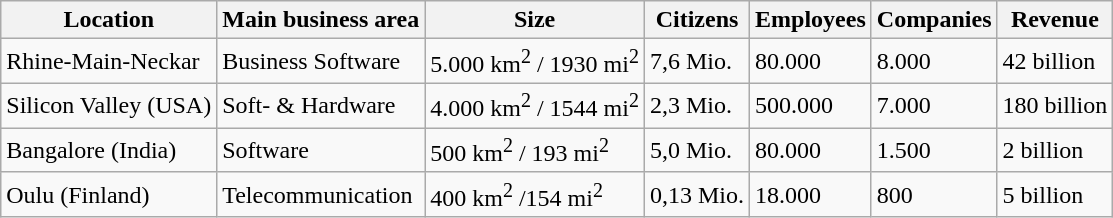<table class="wikitable sortable">
<tr>
<th>Location</th>
<th>Main business area</th>
<th>Size</th>
<th>Citizens</th>
<th>Employees</th>
<th>Companies</th>
<th>Revenue</th>
</tr>
<tr>
<td>Rhine-Main-Neckar</td>
<td>Business Software</td>
<td data-sort-value="5000">5.000 km<sup>2</sup> / 1930 mi<sup>2</sup></td>
<td data-sort-value="7600000">7,6 Mio.</td>
<td data-sort-value="080000">80.000</td>
<td data-sort-value="8000">8.000</td>
<td data-sort-value="042">42 billion</td>
</tr>
<tr>
<td>Silicon Valley (USA)</td>
<td>Soft- & Hardware</td>
<td data-sort-value="4000">4.000 km<sup>2</sup> / 1544 mi<sup>2</sup></td>
<td data-sort-value="2300000">2,3 Mio.</td>
<td data-sort-value="500000">500.000</td>
<td data-sort-value="7000">7.000</td>
<td data-sort-value="180">180 billion</td>
</tr>
<tr>
<td>Bangalore (India)</td>
<td>Software</td>
<td data-sort-value="500">500 km<sup>2</sup> / 193 mi<sup>2</sup></td>
<td data-sort-value="5000000">5,0 Mio.</td>
<td data-sort-value="080000">80.000</td>
<td data-sort-value="1500">1.500</td>
<td data-sort-value="002">2 billion</td>
</tr>
<tr>
<td>Oulu (Finland)</td>
<td>Telecommunication</td>
<td data-sort-value="400">400 km<sup>2</sup> /154 mi<sup>2</sup></td>
<td data-sort-value="0130000">0,13 Mio.</td>
<td data-sort-value="018000">18.000</td>
<td data-sort-value="0800">800</td>
<td data-sort-value="005">5 billion</td>
</tr>
</table>
